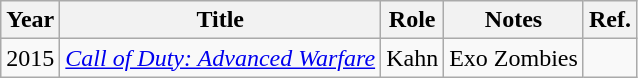<table class="wikitable">
<tr>
<th>Year</th>
<th>Title</th>
<th>Role</th>
<th>Notes</th>
<th>Ref.</th>
</tr>
<tr>
<td>2015</td>
<td><em><a href='#'>Call of Duty: Advanced Warfare</a></em></td>
<td>Kahn</td>
<td>Exo Zombies</td>
<td></td>
</tr>
</table>
